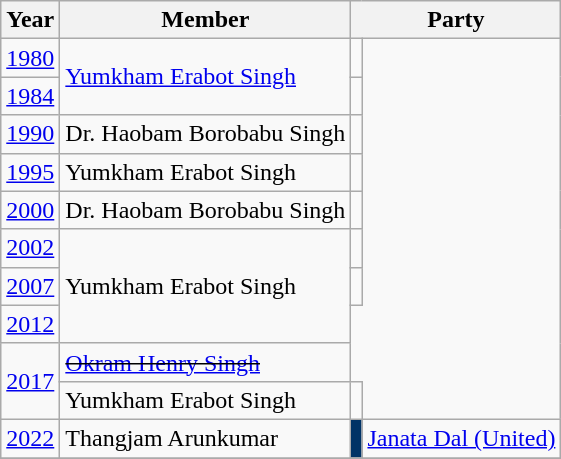<table class="wikitable sortable">
<tr>
<th>Year</th>
<th>Member</th>
<th colspan="2">Party</th>
</tr>
<tr>
<td><a href='#'>1980</a></td>
<td rowspan="2"><a href='#'>Yumkham Erabot Singh</a></td>
<td></td>
</tr>
<tr>
<td><a href='#'>1984</a></td>
<td></td>
</tr>
<tr>
<td><a href='#'>1990</a></td>
<td>Dr. Haobam Borobabu Singh</td>
<td></td>
</tr>
<tr>
<td><a href='#'>1995</a></td>
<td>Yumkham Erabot Singh</td>
<td></td>
</tr>
<tr>
<td><a href='#'>2000</a></td>
<td>Dr. Haobam Borobabu Singh</td>
<td></td>
</tr>
<tr>
<td><a href='#'>2002</a></td>
<td rowspan="3">Yumkham Erabot Singh</td>
<td></td>
</tr>
<tr>
<td><a href='#'>2007</a></td>
<td></td>
</tr>
<tr>
<td><a href='#'>2012</a></td>
</tr>
<tr>
<td rowspan="2"><a href='#'>2017</a></td>
<td><s><a href='#'>Okram Henry Singh</a></s></td>
</tr>
<tr>
<td>Yumkham Erabot Singh</td>
<td></td>
</tr>
<tr>
<td><a href='#'>2022</a></td>
<td>Thangjam Arunkumar</td>
<td bgcolor=#003366></td>
<td><a href='#'>Janata Dal (United)</a></td>
</tr>
<tr>
</tr>
</table>
